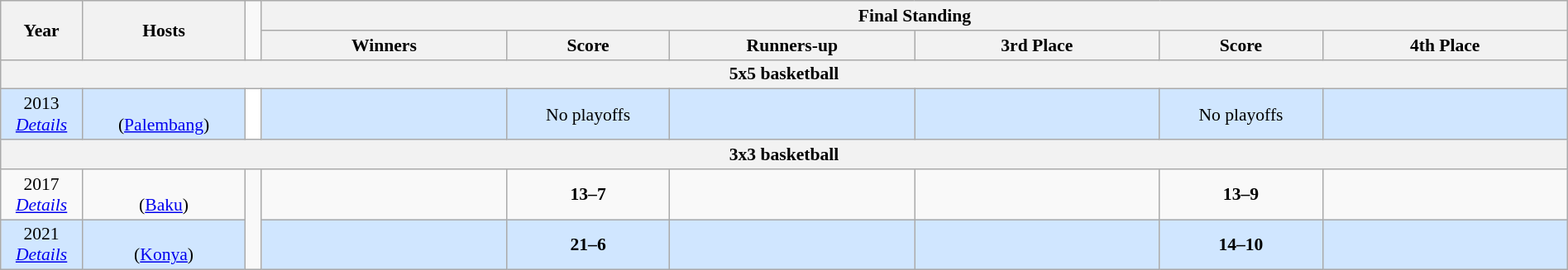<table class=wikitable style="text-align:center; font-size:90%; width:100%">
<tr>
<th rowspan=2 width=5%>Year</th>
<th rowspan=2 width=10%>Hosts</th>
<td width=1% rowspan=2></td>
<th colspan=6>Final Standing</th>
</tr>
<tr>
<th width=15%>Winners</th>
<th width=10%>Score</th>
<th width=15%>Runners-up</th>
<th width=15%>3rd Place</th>
<th width=10%>Score</th>
<th width=15%>4th Place</th>
</tr>
<tr>
<th colspan=9>5x5 basketball</th>
</tr>
<tr style="background:#D0E6FF;">
<td>2013 <br> <em><a href='#'>Details</a></em></td>
<td><br> (<a href='#'>Palembang</a>)</td>
<td bgcolor=white width=1%></td>
<td><strong></strong></td>
<td><span>No playoffs</span></td>
<td></td>
<td></td>
<td><span>No playoffs</span></td>
<td></td>
</tr>
<tr>
<th colspan=9>3x3 basketball</th>
</tr>
<tr>
<td>2017 <br> <em><a href='#'>Details</a></em></td>
<td><br> (<a href='#'>Baku</a>)</td>
<td width=1% rowspan=2></td>
<td><strong></strong></td>
<td><strong>13–7</strong></td>
<td></td>
<td></td>
<td><strong>13–9</strong></td>
<td></td>
</tr>
<tr style="background:#D0E6FF;">
<td>2021<br> <em><a href='#'>Details</a></em></td>
<td><br> (<a href='#'>Konya</a>)</td>
<td><strong></strong></td>
<td><strong>21–6</strong></td>
<td></td>
<td></td>
<td><strong>14–10</strong></td>
<td></td>
</tr>
</table>
